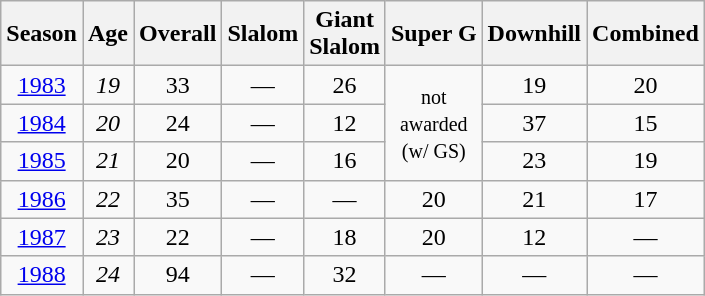<table class=wikitable style="text-align:center">
<tr>
<th>Season</th>
<th>Age</th>
<th>Overall</th>
<th>Slalom</th>
<th>Giant<br>Slalom</th>
<th>Super G</th>
<th>Downhill</th>
<th>Combined</th>
</tr>
<tr>
<td><a href='#'>1983</a></td>
<td><em>19</em></td>
<td>33</td>
<td>—</td>
<td>26</td>
<td rowspan=3><small>not<br>awarded<br>(w/ GS)</small></td>
<td>19</td>
<td>20</td>
</tr>
<tr>
<td><a href='#'>1984</a></td>
<td><em>20</em></td>
<td>24</td>
<td>—</td>
<td>12</td>
<td>37</td>
<td>15</td>
</tr>
<tr>
<td><a href='#'>1985</a></td>
<td><em>21</em></td>
<td>20</td>
<td>—</td>
<td>16</td>
<td>23</td>
<td>19</td>
</tr>
<tr>
<td><a href='#'>1986</a></td>
<td><em>22</em></td>
<td>35</td>
<td>—</td>
<td>—</td>
<td>20</td>
<td>21</td>
<td>17</td>
</tr>
<tr>
<td><a href='#'>1987</a></td>
<td><em>23</em></td>
<td>22</td>
<td>—</td>
<td>18</td>
<td>20</td>
<td>12</td>
<td>—</td>
</tr>
<tr>
<td><a href='#'>1988</a></td>
<td><em>24</em></td>
<td>94</td>
<td>—</td>
<td>32</td>
<td>—</td>
<td>—</td>
<td>—</td>
</tr>
</table>
